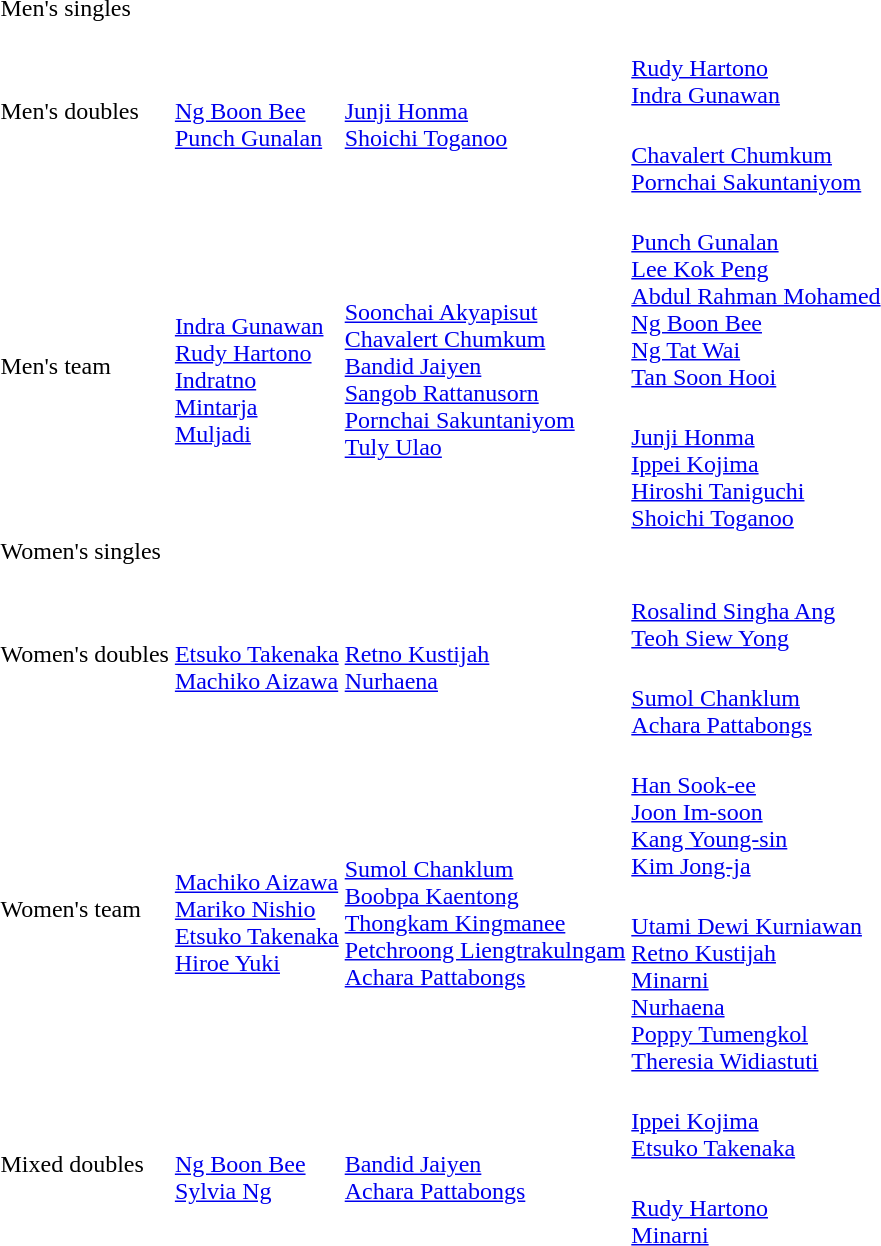<table>
<tr>
<td rowspan=2>Men's singles<br></td>
<td rowspan=2></td>
<td rowspan=2></td>
<td></td>
</tr>
<tr>
<td></td>
</tr>
<tr>
<td rowspan=2>Men's doubles<br></td>
<td rowspan=2><br><a href='#'>Ng Boon Bee</a><br><a href='#'>Punch Gunalan</a></td>
<td rowspan=2><br><a href='#'>Junji Honma</a><br><a href='#'>Shoichi Toganoo</a></td>
<td><br><a href='#'>Rudy Hartono</a><br><a href='#'>Indra Gunawan</a></td>
</tr>
<tr>
<td><br><a href='#'>Chavalert Chumkum</a><br><a href='#'>Pornchai Sakuntaniyom</a></td>
</tr>
<tr>
<td rowspan=2>Men's team<br></td>
<td rowspan=2><br><a href='#'>Indra Gunawan</a><br><a href='#'>Rudy Hartono</a><br><a href='#'>Indratno</a><br><a href='#'>Mintarja</a><br><a href='#'>Muljadi</a></td>
<td rowspan=2><br><a href='#'>Soonchai Akyapisut</a><br><a href='#'>Chavalert Chumkum</a><br><a href='#'>Bandid Jaiyen</a><br><a href='#'>Sangob Rattanusorn</a><br><a href='#'>Pornchai Sakuntaniyom</a><br><a href='#'>Tuly Ulao</a></td>
<td><br><a href='#'>Punch Gunalan</a><br><a href='#'>Lee Kok Peng</a><br><a href='#'>Abdul Rahman Mohamed</a><br><a href='#'>Ng Boon Bee</a><br><a href='#'>Ng Tat Wai</a><br><a href='#'>Tan Soon Hooi</a></td>
</tr>
<tr>
<td><br><a href='#'>Junji Honma</a><br><a href='#'>Ippei Kojima</a><br><a href='#'>Hiroshi Taniguchi</a><br><a href='#'>Shoichi Toganoo</a></td>
</tr>
<tr>
<td rowspan=2>Women's singles<br></td>
<td rowspan=2></td>
<td rowspan=2></td>
<td></td>
</tr>
<tr>
<td></td>
</tr>
<tr>
<td rowspan=2>Women's doubles<br></td>
<td rowspan=2><br><a href='#'>Etsuko Takenaka</a><br><a href='#'>Machiko Aizawa</a></td>
<td rowspan=2><br><a href='#'>Retno Kustijah</a><br><a href='#'>Nurhaena</a></td>
<td><br><a href='#'>Rosalind Singha Ang</a><br><a href='#'>Teoh Siew Yong</a></td>
</tr>
<tr>
<td><br><a href='#'>Sumol Chanklum</a><br><a href='#'>Achara Pattabongs</a></td>
</tr>
<tr>
<td rowspan=2>Women's team<br></td>
<td rowspan=2><br><a href='#'>Machiko Aizawa</a><br><a href='#'>Mariko Nishio</a><br><a href='#'>Etsuko Takenaka</a><br><a href='#'>Hiroe Yuki</a></td>
<td rowspan=2><br><a href='#'>Sumol Chanklum</a><br><a href='#'>Boobpa Kaentong</a><br><a href='#'>Thongkam Kingmanee</a><br><a href='#'>Petchroong Liengtrakulngam</a><br><a href='#'>Achara Pattabongs</a></td>
<td><br><a href='#'>Han Sook-ee</a><br><a href='#'>Joon Im-soon</a><br><a href='#'>Kang Young-sin</a><br><a href='#'>Kim Jong-ja</a></td>
</tr>
<tr>
<td><br><a href='#'>Utami Dewi Kurniawan</a><br><a href='#'>Retno Kustijah</a><br><a href='#'>Minarni</a><br><a href='#'>Nurhaena</a><br><a href='#'>Poppy Tumengkol</a><br><a href='#'>Theresia Widiastuti</a></td>
</tr>
<tr>
<td rowspan=2>Mixed doubles<br></td>
<td rowspan=2><br><a href='#'>Ng Boon Bee</a><br><a href='#'>Sylvia Ng</a></td>
<td rowspan=2><br><a href='#'>Bandid Jaiyen</a><br><a href='#'>Achara Pattabongs</a></td>
<td><br><a href='#'>Ippei Kojima</a><br><a href='#'>Etsuko Takenaka</a></td>
</tr>
<tr>
<td><br><a href='#'>Rudy Hartono</a><br><a href='#'>Minarni</a></td>
</tr>
</table>
